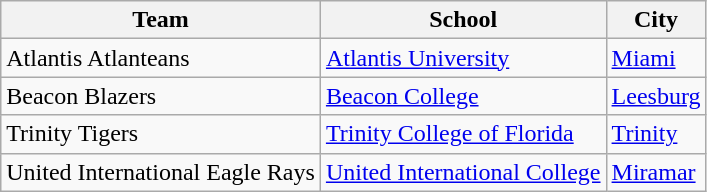<table class="sortable wikitable">
<tr>
<th>Team</th>
<th>School</th>
<th>City</th>
</tr>
<tr>
<td>Atlantis Atlanteans</td>
<td><a href='#'>Atlantis University</a></td>
<td><a href='#'>Miami</a></td>
</tr>
<tr>
<td>Beacon Blazers</td>
<td><a href='#'>Beacon College</a></td>
<td><a href='#'>Leesburg</a></td>
</tr>
<tr>
<td>Trinity Tigers</td>
<td><a href='#'>Trinity College of Florida</a></td>
<td><a href='#'>Trinity</a></td>
</tr>
<tr>
<td>United International Eagle Rays</td>
<td><a href='#'>United International College</a></td>
<td><a href='#'>Miramar</a></td>
</tr>
</table>
